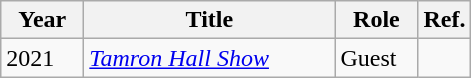<table class=wikitable>
<tr>
<th scope="col" style="width:3em;">Year</th>
<th scope="col" style="width:10em;">Title</th>
<th scope="col" style="width:3em;">Role</th>
<th>Ref.</th>
</tr>
<tr>
<td>2021</td>
<td><em><a href='#'>Tamron Hall Show</a></em></td>
<td>Guest</td>
<td></td>
</tr>
</table>
